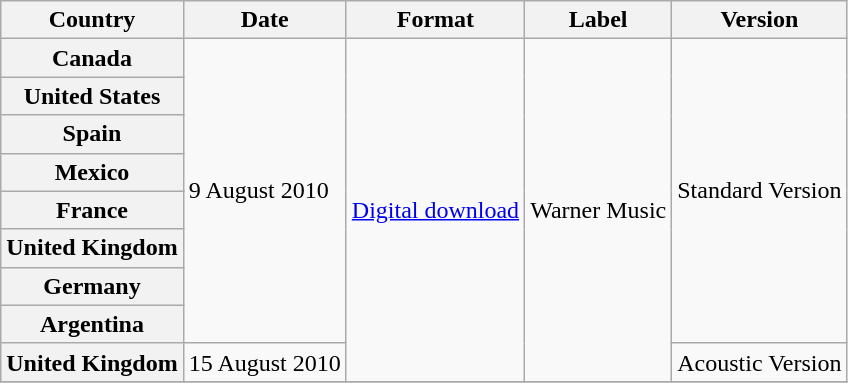<table class="wikitable plainrowheaders">
<tr>
<th scope="col">Country</th>
<th scope="col">Date</th>
<th scope="col">Format</th>
<th scope="col">Label</th>
<th scope="col">Version</th>
</tr>
<tr>
<th scope="row">Canada</th>
<td rowspan="8">9 August 2010</td>
<td rowspan="9"><a href='#'>Digital download</a></td>
<td rowspan="9">Warner Music</td>
<td rowspan="8">Standard Version</td>
</tr>
<tr>
<th scope="row">United States</th>
</tr>
<tr>
<th scope="row">Spain</th>
</tr>
<tr>
<th scope="row">Mexico</th>
</tr>
<tr>
<th scope="row">France</th>
</tr>
<tr>
<th scope="row">United Kingdom</th>
</tr>
<tr>
<th scope="row">Germany</th>
</tr>
<tr>
<th scope="row">Argentina</th>
</tr>
<tr>
<th scope="row">United Kingdom</th>
<td rowspan="">15 August  2010</td>
<td rowspan="">Acoustic Version</td>
</tr>
<tr>
</tr>
</table>
